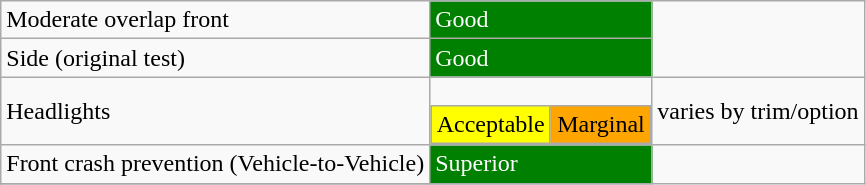<table class="wikitable">
<tr>
<td>Moderate overlap front</td>
<td style="color:white;background: green">Good</td>
</tr>
<tr>
<td>Side (original test)</td>
<td style="color:white;background: green">Good</td>
</tr>
<tr>
<td>Headlights</td>
<td style="margin:0;padding:0"><br><table border=0 cellspacing=0>
<tr>
<td style="background: yellow">Acceptable</td>
<td style="background: orange">Marginal</td>
</tr>
</table>
</td>
<td>varies by trim/option</td>
</tr>
<tr>
<td>Front crash prevention (Vehicle-to-Vehicle)</td>
<td style="color:white;background: green">Superior</td>
</tr>
<tr>
</tr>
</table>
